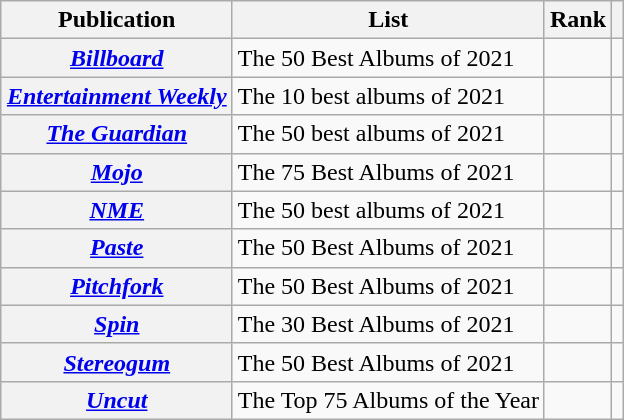<table class="wikitable sortable plainrowheaders" style="margin-left: auto; margin-right: auto; border: none;">
<tr>
<th scope="col">Publication</th>
<th scope="col" class="unsortable">List</th>
<th scope="col" data-sort-type="number">Rank</th>
<th scope="col" class="unsortable"></th>
</tr>
<tr>
<th scope="row"><em><a href='#'>Billboard</a></em></th>
<td>The 50 Best Albums of 2021</td>
<td></td>
<td></td>
</tr>
<tr>
<th scope="row"><em><a href='#'>Entertainment Weekly</a></em></th>
<td>The 10 best albums of 2021</td>
<td></td>
<td></td>
</tr>
<tr>
<th scope="row"><em><a href='#'>The Guardian</a></em></th>
<td>The 50 best albums of 2021</td>
<td></td>
<td></td>
</tr>
<tr>
<th scope="row"><em><a href='#'>Mojo</a></em></th>
<td>The 75 Best Albums of 2021</td>
<td></td>
<td></td>
</tr>
<tr>
<th scope="row"><em><a href='#'>NME</a></em></th>
<td>The 50 best albums of 2021</td>
<td></td>
<td></td>
</tr>
<tr>
<th scope="row"><em><a href='#'>Paste</a></em></th>
<td>The 50 Best Albums of 2021</td>
<td></td>
<td></td>
</tr>
<tr>
<th scope="row"><em><a href='#'>Pitchfork</a></em></th>
<td>The 50 Best Albums of 2021</td>
<td></td>
<td></td>
</tr>
<tr>
<th scope="row"><em><a href='#'>Spin</a></em></th>
<td>The 30 Best Albums of 2021</td>
<td></td>
<td></td>
</tr>
<tr>
<th scope="row"><em><a href='#'>Stereogum</a></em></th>
<td>The 50 Best Albums of 2021</td>
<td></td>
<td></td>
</tr>
<tr>
<th scope="row"><em><a href='#'>Uncut</a></em></th>
<td>The Top 75 Albums of the Year</td>
<td></td>
<td></td>
</tr>
</table>
